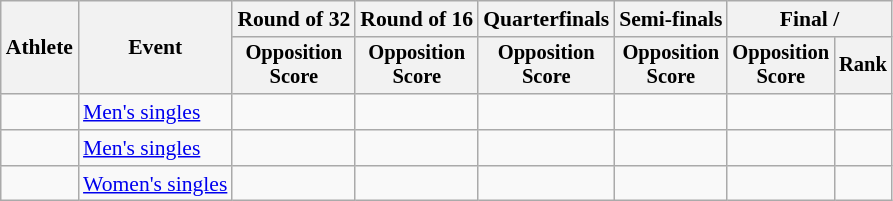<table class="wikitable" style="font-size:90%">
<tr>
<th rowspan=2>Athlete</th>
<th rowspan=2>Event</th>
<th>Round of 32</th>
<th>Round of 16</th>
<th>Quarterfinals</th>
<th>Semi-finals</th>
<th colspan=2>Final / </th>
</tr>
<tr style="font-size:95%">
<th>Opposition<br>Score</th>
<th>Opposition<br>Score</th>
<th>Opposition<br>Score</th>
<th>Opposition<br>Score</th>
<th>Opposition<br>Score</th>
<th>Rank</th>
</tr>
<tr align=center>
<td align=left></td>
<td align=left><a href='#'>Men's singles</a></td>
<td></td>
<td></td>
<td></td>
<td></td>
<td></td>
<td></td>
</tr>
<tr align=center>
<td align=left></td>
<td align=left><a href='#'>Men's singles</a></td>
<td></td>
<td></td>
<td></td>
<td></td>
<td></td>
<td></td>
</tr>
<tr align=center>
<td align=left></td>
<td align=left><a href='#'>Women's singles</a></td>
<td></td>
<td></td>
<td></td>
<td></td>
<td></td>
<td></td>
</tr>
</table>
